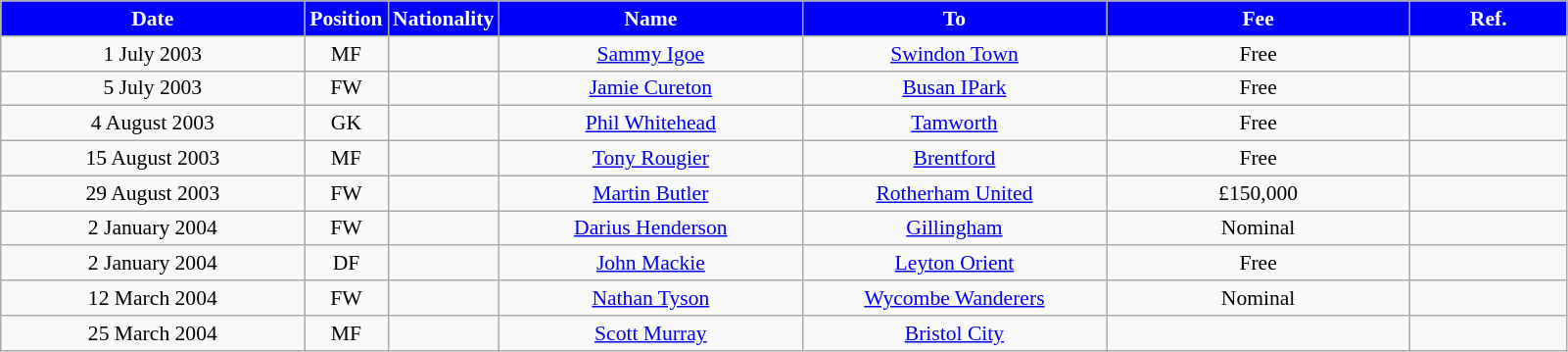<table class="wikitable" style="text-align:center; font-size:90%; ">
<tr>
<th style="background:#00f; color:white; width:200px;">Date</th>
<th style="background:#00f; color:white; width:50px;">Position</th>
<th style="background:#00f; color:white; width:50px;">Nationality</th>
<th style="background:#00f; color:white; width:200px;">Name</th>
<th style="background:#00f; color:white; width:200px;">To</th>
<th style="background:#00f; color:white; width:200px;">Fee</th>
<th style="background:#00f; color:white; width:100px;">Ref.</th>
</tr>
<tr>
<td>1 July 2003</td>
<td>MF</td>
<td></td>
<td><a href='#'>Sammy Igoe</a></td>
<td><a href='#'>Swindon Town</a></td>
<td>Free</td>
<td></td>
</tr>
<tr>
<td>5 July 2003</td>
<td>FW</td>
<td></td>
<td><a href='#'>Jamie Cureton</a></td>
<td><a href='#'>Busan IPark</a></td>
<td>Free</td>
<td></td>
</tr>
<tr>
<td>4 August 2003</td>
<td>GK</td>
<td></td>
<td><a href='#'>Phil Whitehead</a></td>
<td><a href='#'>Tamworth</a></td>
<td>Free</td>
<td></td>
</tr>
<tr>
<td>15 August 2003</td>
<td>MF</td>
<td></td>
<td><a href='#'>Tony Rougier</a></td>
<td><a href='#'>Brentford</a></td>
<td>Free</td>
<td></td>
</tr>
<tr>
<td>29 August 2003</td>
<td>FW</td>
<td></td>
<td><a href='#'>Martin Butler</a></td>
<td><a href='#'>Rotherham United</a></td>
<td>£150,000</td>
<td></td>
</tr>
<tr>
<td>2 January 2004</td>
<td>FW</td>
<td></td>
<td><a href='#'>Darius Henderson</a></td>
<td><a href='#'>Gillingham</a></td>
<td>Nominal</td>
<td></td>
</tr>
<tr>
<td>2 January 2004</td>
<td>DF</td>
<td></td>
<td><a href='#'>John Mackie</a></td>
<td><a href='#'>Leyton Orient</a></td>
<td>Free</td>
<td></td>
</tr>
<tr>
<td>12 March 2004</td>
<td>FW</td>
<td></td>
<td><a href='#'>Nathan Tyson</a></td>
<td><a href='#'>Wycombe Wanderers</a></td>
<td>Nominal</td>
<td></td>
</tr>
<tr>
<td>25 March 2004</td>
<td>MF</td>
<td></td>
<td><a href='#'>Scott Murray</a></td>
<td><a href='#'>Bristol City</a></td>
<td></td>
<td></td>
</tr>
</table>
